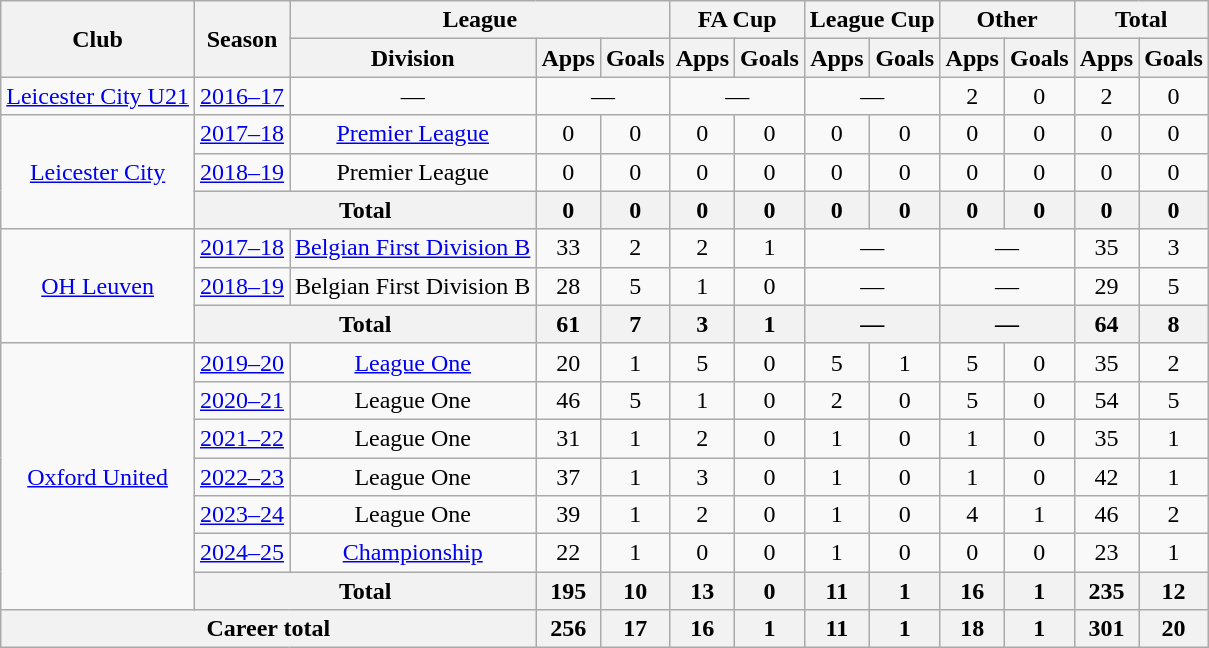<table class="wikitable" style="text-align: center;">
<tr>
<th rowspan="2">Club</th>
<th rowspan="2">Season</th>
<th colspan="3">League</th>
<th colspan="2">FA Cup</th>
<th colspan="2">League Cup</th>
<th colspan="2">Other</th>
<th colspan="2">Total</th>
</tr>
<tr>
<th>Division</th>
<th>Apps</th>
<th>Goals</th>
<th>Apps</th>
<th>Goals</th>
<th>Apps</th>
<th>Goals</th>
<th>Apps</th>
<th>Goals</th>
<th>Apps</th>
<th>Goals</th>
</tr>
<tr>
<td><a href='#'>Leicester City U21</a></td>
<td><a href='#'>2016–17</a></td>
<td>—</td>
<td colspan=2>—</td>
<td colspan=2>—</td>
<td colspan=2>—</td>
<td>2</td>
<td>0</td>
<td>2</td>
<td>0</td>
</tr>
<tr>
<td rowspan=3><a href='#'>Leicester City</a></td>
<td><a href='#'>2017–18</a></td>
<td><a href='#'>Premier League</a></td>
<td>0</td>
<td>0</td>
<td>0</td>
<td>0</td>
<td>0</td>
<td>0</td>
<td>0</td>
<td>0</td>
<td>0</td>
<td>0</td>
</tr>
<tr>
<td><a href='#'>2018–19</a></td>
<td>Premier League</td>
<td>0</td>
<td>0</td>
<td>0</td>
<td>0</td>
<td>0</td>
<td>0</td>
<td>0</td>
<td>0</td>
<td>0</td>
<td>0</td>
</tr>
<tr>
<th colspan=2>Total</th>
<th>0</th>
<th>0</th>
<th>0</th>
<th>0</th>
<th>0</th>
<th>0</th>
<th>0</th>
<th>0</th>
<th>0</th>
<th>0</th>
</tr>
<tr>
<td rowspan=3><a href='#'>OH Leuven</a></td>
<td><a href='#'>2017–18</a></td>
<td><a href='#'>Belgian First Division B</a></td>
<td>33</td>
<td>2</td>
<td>2</td>
<td>1</td>
<td colspan=2>—</td>
<td colspan=2>—</td>
<td>35</td>
<td>3</td>
</tr>
<tr>
<td><a href='#'>2018–19</a></td>
<td>Belgian First Division B</td>
<td>28</td>
<td>5</td>
<td>1</td>
<td>0</td>
<td colspan=2>—</td>
<td colspan=2>—</td>
<td>29</td>
<td>5</td>
</tr>
<tr>
<th colspan=2>Total</th>
<th>61</th>
<th>7</th>
<th>3</th>
<th>1</th>
<th colspan=2>—</th>
<th colspan=2>—</th>
<th>64</th>
<th>8</th>
</tr>
<tr>
<td rowspan=7><a href='#'>Oxford United</a></td>
<td><a href='#'>2019–20</a></td>
<td><a href='#'>League One</a></td>
<td>20</td>
<td>1</td>
<td>5</td>
<td>0</td>
<td>5</td>
<td>1</td>
<td>5</td>
<td>0</td>
<td>35</td>
<td>2</td>
</tr>
<tr>
<td><a href='#'>2020–21</a></td>
<td>League One</td>
<td>46</td>
<td>5</td>
<td>1</td>
<td>0</td>
<td>2</td>
<td>0</td>
<td>5</td>
<td>0</td>
<td>54</td>
<td>5</td>
</tr>
<tr>
<td><a href='#'>2021–22</a></td>
<td>League One</td>
<td>31</td>
<td>1</td>
<td>2</td>
<td>0</td>
<td>1</td>
<td>0</td>
<td>1</td>
<td>0</td>
<td>35</td>
<td>1</td>
</tr>
<tr>
<td><a href='#'>2022–23</a></td>
<td>League One</td>
<td>37</td>
<td>1</td>
<td>3</td>
<td>0</td>
<td>1</td>
<td>0</td>
<td>1</td>
<td>0</td>
<td>42</td>
<td>1</td>
</tr>
<tr>
<td><a href='#'>2023–24</a></td>
<td>League One</td>
<td>39</td>
<td>1</td>
<td>2</td>
<td>0</td>
<td>1</td>
<td>0</td>
<td>4</td>
<td>1</td>
<td>46</td>
<td>2</td>
</tr>
<tr>
<td><a href='#'>2024–25</a></td>
<td><a href='#'>Championship</a></td>
<td>22</td>
<td>1</td>
<td>0</td>
<td>0</td>
<td>1</td>
<td>0</td>
<td>0</td>
<td>0</td>
<td>23</td>
<td>1</td>
</tr>
<tr>
<th colspan=2>Total</th>
<th>195</th>
<th>10</th>
<th>13</th>
<th>0</th>
<th>11</th>
<th>1</th>
<th>16</th>
<th>1</th>
<th>235</th>
<th>12</th>
</tr>
<tr>
<th colspan="3">Career total</th>
<th>256</th>
<th>17</th>
<th>16</th>
<th>1</th>
<th>11</th>
<th>1</th>
<th>18</th>
<th>1</th>
<th>301</th>
<th>20</th>
</tr>
</table>
